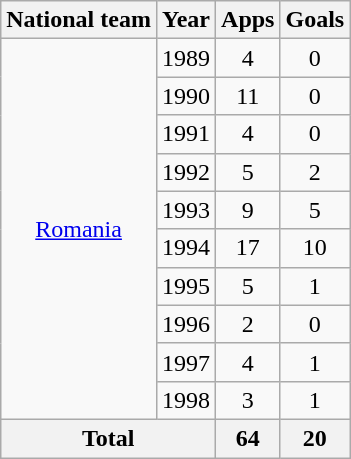<table class="wikitable" style="text-align:center">
<tr>
<th>National team</th>
<th>Year</th>
<th>Apps</th>
<th>Goals</th>
</tr>
<tr>
<td rowspan="10"><a href='#'>Romania</a></td>
<td>1989</td>
<td>4</td>
<td>0</td>
</tr>
<tr>
<td>1990</td>
<td>11</td>
<td>0</td>
</tr>
<tr>
<td>1991</td>
<td>4</td>
<td>0</td>
</tr>
<tr>
<td>1992</td>
<td>5</td>
<td>2</td>
</tr>
<tr>
<td>1993</td>
<td>9</td>
<td>5</td>
</tr>
<tr>
<td>1994</td>
<td>17</td>
<td>10</td>
</tr>
<tr>
<td>1995</td>
<td>5</td>
<td>1</td>
</tr>
<tr>
<td>1996</td>
<td>2</td>
<td>0</td>
</tr>
<tr>
<td>1997</td>
<td>4</td>
<td>1</td>
</tr>
<tr>
<td>1998</td>
<td>3</td>
<td>1</td>
</tr>
<tr>
<th colspan="2">Total</th>
<th>64</th>
<th>20</th>
</tr>
</table>
